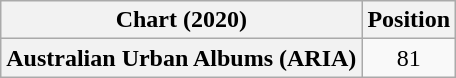<table class="wikitable plainrowheaders" style="text-align:center">
<tr>
<th scope="col">Chart (2020)</th>
<th scope="col">Position</th>
</tr>
<tr>
<th scope="row">Australian Urban Albums (ARIA)</th>
<td>81</td>
</tr>
</table>
